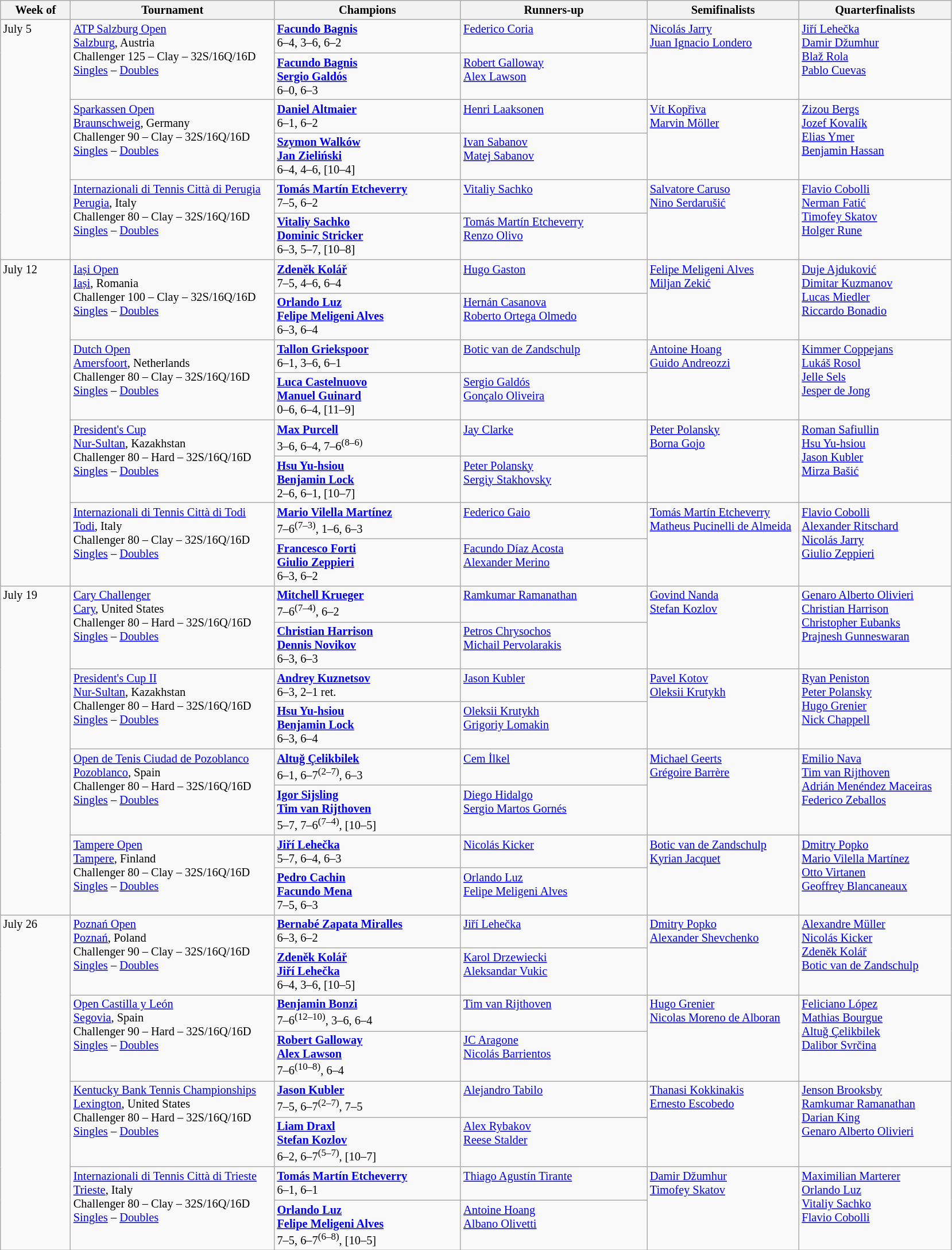<table class="wikitable" style="font-size:85%;">
<tr>
<th width="75">Week of</th>
<th width="230">Tournament</th>
<th width="210">Champions</th>
<th width="210">Runners-up</th>
<th width="170">Semifinalists</th>
<th width="170">Quarterfinalists</th>
</tr>
<tr valign=top>
<td rowspan=6>July 5</td>
<td rowspan=2><a href='#'>ATP Salzburg Open</a><br><a href='#'>Salzburg</a>, Austria <br> Challenger 125 – Clay – 32S/16Q/16D<br><a href='#'>Singles</a> – <a href='#'>Doubles</a></td>
<td> <strong><a href='#'>Facundo Bagnis</a></strong><br>6–4, 3–6, 6–2</td>
<td> <a href='#'>Federico Coria</a></td>
<td rowspan=2> <a href='#'>Nicolás Jarry</a> <br>  <a href='#'>Juan Ignacio Londero</a></td>
<td rowspan=2> <a href='#'>Jiří Lehečka</a> <br> <a href='#'>Damir Džumhur</a> <br> <a href='#'>Blaž Rola</a> <br>  <a href='#'>Pablo Cuevas</a></td>
</tr>
<tr valign=top>
<td> <strong><a href='#'>Facundo Bagnis</a></strong><br> <strong><a href='#'>Sergio Galdós</a></strong><br>6–0, 6–3</td>
<td> <a href='#'>Robert Galloway</a><br> <a href='#'>Alex Lawson</a></td>
</tr>
<tr valign=top>
<td rowspan=2><a href='#'>Sparkassen Open</a><br><a href='#'>Braunschweig</a>, Germany <br> Challenger 90 – Clay – 32S/16Q/16D<br><a href='#'>Singles</a> – <a href='#'>Doubles</a></td>
<td> <strong><a href='#'>Daniel Altmaier</a></strong><br>6–1, 6–2</td>
<td> <a href='#'>Henri Laaksonen</a></td>
<td rowspan=2> <a href='#'>Vít Kopřiva</a> <br>  <a href='#'>Marvin Möller</a></td>
<td rowspan=2> <a href='#'>Zizou Bergs</a> <br> <a href='#'>Jozef Kovalík</a> <br>  <a href='#'>Elias Ymer</a> <br>  <a href='#'>Benjamin Hassan</a></td>
</tr>
<tr valign=top>
<td> <strong><a href='#'>Szymon Walków</a></strong><br> <strong><a href='#'>Jan Zieliński</a></strong><br>6–4, 4–6, [10–4]</td>
<td> <a href='#'>Ivan Sabanov</a><br> <a href='#'>Matej Sabanov</a></td>
</tr>
<tr valign=top>
<td rowspan=2><a href='#'>Internazionali di Tennis Città di Perugia</a><br><a href='#'>Perugia</a>, Italy <br> Challenger 80 – Clay – 32S/16Q/16D<br><a href='#'>Singles</a> – <a href='#'>Doubles</a></td>
<td> <strong><a href='#'>Tomás Martín Etcheverry</a></strong><br>7–5, 6–2</td>
<td> <a href='#'>Vitaliy Sachko</a></td>
<td rowspan=2> <a href='#'>Salvatore Caruso</a> <br>  <a href='#'>Nino Serdarušić</a></td>
<td rowspan=2> <a href='#'>Flavio Cobolli</a> <br> <a href='#'>Nerman Fatić</a> <br> <a href='#'>Timofey Skatov</a> <br>  <a href='#'>Holger Rune</a></td>
</tr>
<tr valign=top>
<td> <strong><a href='#'>Vitaliy Sachko</a></strong><br> <strong><a href='#'>Dominic Stricker</a></strong><br>6–3, 5–7, [10–8]</td>
<td> <a href='#'>Tomás Martín Etcheverry</a><br> <a href='#'>Renzo Olivo</a></td>
</tr>
<tr valign=top>
<td rowspan=8>July 12</td>
<td rowspan=2><a href='#'>Iași Open</a><br><a href='#'>Iași</a>, Romania <br> Challenger 100 – Clay – 32S/16Q/16D<br><a href='#'>Singles</a> – <a href='#'>Doubles</a></td>
<td> <strong><a href='#'>Zdeněk Kolář</a></strong><br>7–5, 4–6, 6–4</td>
<td> <a href='#'>Hugo Gaston</a></td>
<td rowspan=2> <a href='#'>Felipe Meligeni Alves</a> <br>  <a href='#'>Miljan Zekić</a></td>
<td rowspan=2> <a href='#'>Duje Ajduković</a> <br>  <a href='#'>Dimitar Kuzmanov</a> <br>  <a href='#'>Lucas Miedler</a> <br>  <a href='#'>Riccardo Bonadio</a></td>
</tr>
<tr valign=top>
<td> <strong><a href='#'>Orlando Luz</a></strong><br> <strong><a href='#'>Felipe Meligeni Alves</a></strong><br>6–3, 6–4</td>
<td> <a href='#'>Hernán Casanova</a><br> <a href='#'>Roberto Ortega Olmedo</a></td>
</tr>
<tr valign=top>
<td rowspan=2><a href='#'>Dutch Open</a><br><a href='#'>Amersfoort</a>, Netherlands <br> Challenger 80 – Clay – 32S/16Q/16D<br><a href='#'>Singles</a> – <a href='#'>Doubles</a></td>
<td> <strong><a href='#'>Tallon Griekspoor</a></strong><br>6–1, 3–6, 6–1</td>
<td> <a href='#'>Botic van de Zandschulp</a></td>
<td rowspan=2> <a href='#'>Antoine Hoang</a> <br>  <a href='#'>Guido Andreozzi</a></td>
<td rowspan=2> <a href='#'>Kimmer Coppejans</a> <br>  <a href='#'>Lukáš Rosol</a> <br>  <a href='#'>Jelle Sels</a> <br>  <a href='#'>Jesper de Jong</a></td>
</tr>
<tr valign=top>
<td> <strong><a href='#'>Luca Castelnuovo</a></strong><br> <strong><a href='#'>Manuel Guinard</a></strong><br>0–6, 6–4, [11–9]</td>
<td> <a href='#'>Sergio Galdós</a><br> <a href='#'>Gonçalo Oliveira</a></td>
</tr>
<tr valign=top>
<td rowspan=2><a href='#'>President's Cup</a><br><a href='#'>Nur-Sultan</a>, Kazakhstan <br> Challenger 80 – Hard – 32S/16Q/16D<br><a href='#'>Singles</a> – <a href='#'>Doubles</a></td>
<td> <strong><a href='#'>Max Purcell</a></strong><br>3–6, 6–4, 7–6<sup>(8–6)</sup></td>
<td> <a href='#'>Jay Clarke</a></td>
<td rowspan=2> <a href='#'>Peter Polansky</a> <br>  <a href='#'>Borna Gojo</a></td>
<td rowspan=2> <a href='#'>Roman Safiullin</a> <br>  <a href='#'>Hsu Yu-hsiou</a> <br> <a href='#'>Jason Kubler</a> <br>  <a href='#'>Mirza Bašić</a></td>
</tr>
<tr valign=top>
<td> <strong><a href='#'>Hsu Yu-hsiou</a></strong><br> <strong><a href='#'>Benjamin Lock</a></strong><br>2–6, 6–1, [10–7]</td>
<td> <a href='#'>Peter Polansky</a><br> <a href='#'>Sergiy Stakhovsky</a></td>
</tr>
<tr valign=top>
<td rowspan=2><a href='#'>Internazionali di Tennis Città di Todi</a><br><a href='#'>Todi</a>, Italy <br> Challenger 80 – Clay – 32S/16Q/16D<br><a href='#'>Singles</a> – <a href='#'>Doubles</a></td>
<td> <strong><a href='#'>Mario Vilella Martínez</a></strong><br>7–6<sup>(7–3)</sup>, 1–6, 6–3</td>
<td> <a href='#'>Federico Gaio</a></td>
<td rowspan=2> <a href='#'>Tomás Martín Etcheverry</a> <br>  <a href='#'>Matheus Pucinelli de Almeida</a></td>
<td rowspan=2> <a href='#'>Flavio Cobolli</a> <br>  <a href='#'>Alexander Ritschard</a> <br> <a href='#'>Nicolás Jarry</a> <br>  <a href='#'>Giulio Zeppieri</a></td>
</tr>
<tr valign=top>
<td> <strong><a href='#'>Francesco Forti</a></strong><br> <strong><a href='#'>Giulio Zeppieri</a></strong><br>6–3, 6–2</td>
<td> <a href='#'>Facundo Díaz Acosta</a><br> <a href='#'>Alexander Merino</a></td>
</tr>
<tr valign=top>
<td rowspan=8>July 19</td>
<td rowspan=2><a href='#'>Cary Challenger</a><br><a href='#'>Cary</a>, United States <br> Challenger 80 – Hard – 32S/16Q/16D<br><a href='#'>Singles</a> – <a href='#'>Doubles</a></td>
<td> <strong><a href='#'>Mitchell Krueger</a></strong><br>7–6<sup>(7–4)</sup>, 6–2</td>
<td> <a href='#'>Ramkumar Ramanathan</a></td>
<td rowspan=2> <a href='#'>Govind Nanda</a> <br>  <a href='#'>Stefan Kozlov</a></td>
<td rowspan=2> <a href='#'>Genaro Alberto Olivieri</a> <br> <a href='#'>Christian Harrison</a> <br> <a href='#'>Christopher Eubanks</a> <br>  <a href='#'>Prajnesh Gunneswaran</a></td>
</tr>
<tr valign=top>
<td> <strong><a href='#'>Christian Harrison</a></strong><br> <strong><a href='#'>Dennis Novikov</a></strong><br>6–3, 6–3</td>
<td> <a href='#'>Petros Chrysochos</a><br> <a href='#'>Michail Pervolarakis</a></td>
</tr>
<tr valign=top>
<td rowspan=2><a href='#'>President's Cup II</a><br><a href='#'>Nur-Sultan</a>, Kazakhstan <br> Challenger 80 – Hard – 32S/16Q/16D<br><a href='#'>Singles</a> – <a href='#'>Doubles</a></td>
<td> <strong><a href='#'>Andrey Kuznetsov</a></strong><br>6–3, 2–1 ret.</td>
<td> <a href='#'>Jason Kubler</a></td>
<td rowspan=2> <a href='#'>Pavel Kotov</a> <br>  <a href='#'>Oleksii Krutykh</a></td>
<td rowspan=2> <a href='#'>Ryan Peniston</a> <br> <a href='#'>Peter Polansky</a> <br>  <a href='#'>Hugo Grenier</a> <br>  <a href='#'>Nick Chappell</a></td>
</tr>
<tr valign=top>
<td> <strong><a href='#'>Hsu Yu-hsiou</a></strong><br> <strong><a href='#'>Benjamin Lock</a></strong><br>6–3, 6–4</td>
<td> <a href='#'>Oleksii Krutykh</a><br> <a href='#'>Grigoriy Lomakin</a></td>
</tr>
<tr valign=top>
<td rowspan=2><a href='#'>Open de Tenis Ciudad de Pozoblanco</a><br><a href='#'>Pozoblanco</a>, Spain <br> Challenger 80 – Hard – 32S/16Q/16D<br><a href='#'>Singles</a> – <a href='#'>Doubles</a></td>
<td> <strong><a href='#'>Altuğ Çelikbilek</a></strong><br>6–1, 6–7<sup>(2–7)</sup>, 6–3</td>
<td> <a href='#'>Cem İlkel</a></td>
<td rowspan=2> <a href='#'>Michael Geerts</a> <br>  <a href='#'>Grégoire Barrère</a></td>
<td rowspan=2> <a href='#'>Emilio Nava</a> <br> <a href='#'>Tim van Rijthoven</a> <br> <a href='#'>Adrián Menéndez Maceiras</a> <br>  <a href='#'>Federico Zeballos</a></td>
</tr>
<tr valign=top>
<td> <strong><a href='#'>Igor Sijsling</a></strong><br> <strong><a href='#'>Tim van Rijthoven</a></strong><br>5–7, 7–6<sup>(7–4)</sup>, [10–5]</td>
<td> <a href='#'>Diego Hidalgo</a><br> <a href='#'>Sergio Martos Gornés</a></td>
</tr>
<tr valign=top>
<td rowspan=2><a href='#'>Tampere Open</a><br><a href='#'>Tampere</a>, Finland <br> Challenger 80 – Clay – 32S/16Q/16D<br><a href='#'>Singles</a> – <a href='#'>Doubles</a></td>
<td> <strong><a href='#'>Jiří Lehečka</a></strong><br>5–7, 6–4, 6–3</td>
<td> <a href='#'>Nicolás Kicker</a></td>
<td rowspan=2> <a href='#'>Botic van de Zandschulp</a> <br>  <a href='#'>Kyrian Jacquet</a></td>
<td rowspan=2> <a href='#'>Dmitry Popko</a> <br> <a href='#'>Mario Vilella Martínez</a> <br> <a href='#'>Otto Virtanen</a> <br>  <a href='#'>Geoffrey Blancaneaux</a></td>
</tr>
<tr valign=top>
<td> <strong><a href='#'>Pedro Cachin</a></strong><br> <strong><a href='#'>Facundo Mena</a></strong><br>7–5, 6–3</td>
<td> <a href='#'>Orlando Luz</a><br> <a href='#'>Felipe Meligeni Alves</a></td>
</tr>
<tr valign=top>
<td rowspan=8>July 26</td>
<td rowspan=2><a href='#'>Poznań Open</a><br><a href='#'>Poznań</a>, Poland <br> Challenger 90 – Clay – 32S/16Q/16D<br><a href='#'>Singles</a> – <a href='#'>Doubles</a></td>
<td> <strong><a href='#'>Bernabé Zapata Miralles</a></strong><br>6–3, 6–2</td>
<td> <a href='#'>Jiří Lehečka</a></td>
<td rowspan=2> <a href='#'>Dmitry Popko</a> <br>  <a href='#'>Alexander Shevchenko</a></td>
<td rowspan=2> <a href='#'>Alexandre Müller</a> <br> <a href='#'>Nicolás Kicker</a> <br> <a href='#'>Zdeněk Kolář</a> <br>  <a href='#'>Botic van de Zandschulp</a></td>
</tr>
<tr valign=top>
<td> <strong><a href='#'>Zdeněk Kolář</a></strong><br> <strong><a href='#'>Jiří Lehečka</a></strong><br>6–4, 3–6, [10–5]</td>
<td> <a href='#'>Karol Drzewiecki</a><br> <a href='#'>Aleksandar Vukic</a></td>
</tr>
<tr valign=top>
<td rowspan=2><a href='#'>Open Castilla y León</a><br><a href='#'>Segovia</a>, Spain <br> Challenger 90 – Hard – 32S/16Q/16D<br><a href='#'>Singles</a> – <a href='#'>Doubles</a></td>
<td> <strong><a href='#'>Benjamin Bonzi</a></strong><br>7–6<sup>(12–10)</sup>, 3–6, 6–4</td>
<td> <a href='#'>Tim van Rijthoven</a></td>
<td rowspan=2> <a href='#'>Hugo Grenier</a> <br>  <a href='#'>Nicolas Moreno de Alboran</a></td>
<td rowspan=2> <a href='#'>Feliciano López</a> <br>  <a href='#'>Mathias Bourgue</a> <br> <a href='#'>Altuğ Çelikbilek</a> <br>  <a href='#'>Dalibor Svrčina</a></td>
</tr>
<tr valign=top>
<td> <strong><a href='#'>Robert Galloway</a></strong><br> <strong><a href='#'>Alex Lawson</a></strong><br>7–6<sup>(10–8)</sup>, 6–4</td>
<td> <a href='#'>JC Aragone</a><br> <a href='#'>Nicolás Barrientos</a></td>
</tr>
<tr valign=top>
<td rowspan=2><a href='#'>Kentucky Bank Tennis Championships</a><br><a href='#'>Lexington</a>, United States <br> Challenger 80 – Hard – 32S/16Q/16D<br><a href='#'>Singles</a> – <a href='#'>Doubles</a></td>
<td> <strong><a href='#'>Jason Kubler</a></strong><br>7–5, 6–7<sup>(2–7)</sup>, 7–5</td>
<td> <a href='#'>Alejandro Tabilo</a></td>
<td rowspan=2> <a href='#'>Thanasi Kokkinakis</a> <br>  <a href='#'>Ernesto Escobedo</a></td>
<td rowspan=2> <a href='#'>Jenson Brooksby</a> <br> <a href='#'>Ramkumar Ramanathan</a> <br> <a href='#'>Darian King</a> <br>  <a href='#'>Genaro Alberto Olivieri</a></td>
</tr>
<tr valign=top>
<td> <strong><a href='#'>Liam Draxl</a></strong><br> <strong><a href='#'>Stefan Kozlov</a></strong><br>6–2, 6–7<sup>(5–7)</sup>, [10–7]</td>
<td> <a href='#'>Alex Rybakov</a><br> <a href='#'>Reese Stalder</a></td>
</tr>
<tr valign=top>
<td rowspan=2><a href='#'>Internazionali di Tennis Città di Trieste</a><br><a href='#'>Trieste</a>, Italy <br> Challenger 80 – Clay – 32S/16Q/16D<br><a href='#'>Singles</a> – <a href='#'>Doubles</a></td>
<td> <strong><a href='#'>Tomás Martín Etcheverry</a></strong><br>6–1, 6–1</td>
<td> <a href='#'>Thiago Agustín Tirante</a></td>
<td rowspan=2> <a href='#'>Damir Džumhur</a> <br>  <a href='#'>Timofey Skatov</a></td>
<td rowspan=2> <a href='#'>Maximilian Marterer</a> <br> <a href='#'>Orlando Luz</a> <br> <a href='#'>Vitaliy Sachko</a> <br>  <a href='#'>Flavio Cobolli</a></td>
</tr>
<tr valign=top>
<td> <strong><a href='#'>Orlando Luz</a></strong><br> <strong><a href='#'>Felipe Meligeni Alves</a></strong><br>7–5, 6–7<sup>(6–8)</sup>, [10–5]</td>
<td> <a href='#'>Antoine Hoang</a><br> <a href='#'>Albano Olivetti</a></td>
</tr>
</table>
